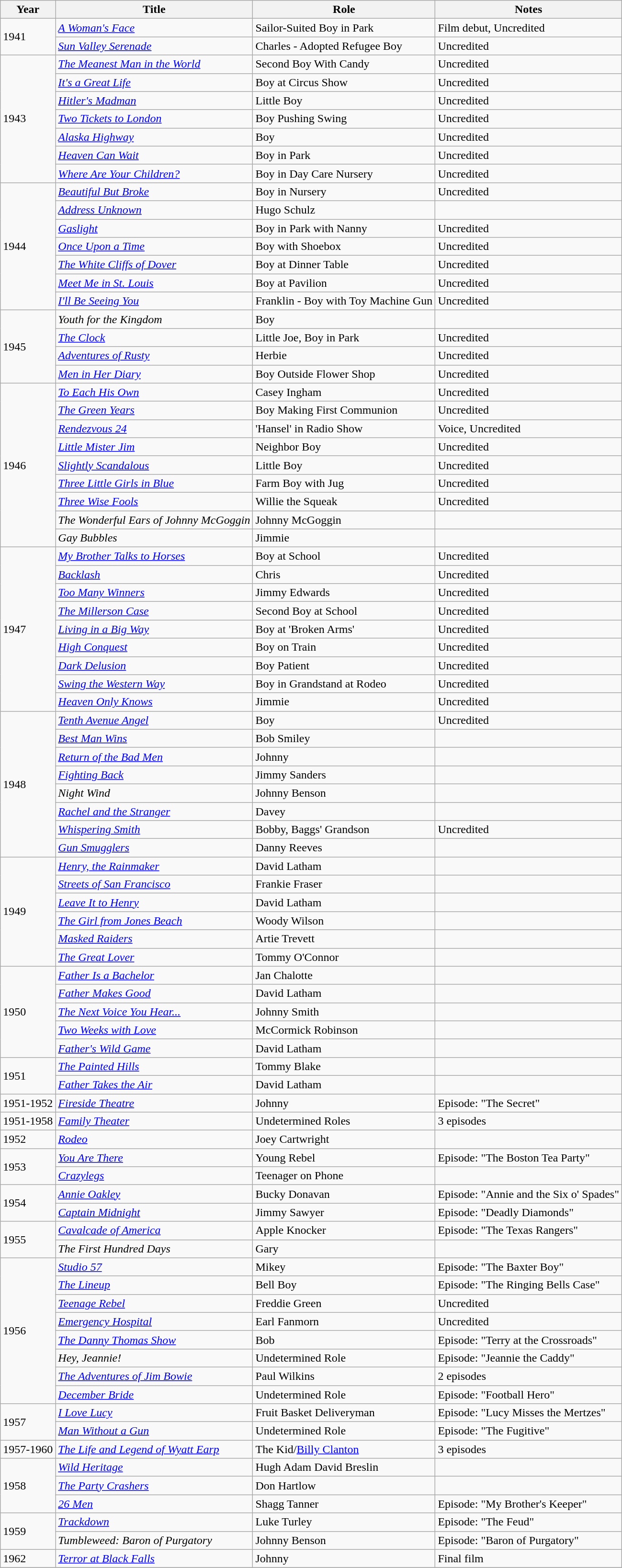<table class="wikitable">
<tr>
<th>Year</th>
<th>Title</th>
<th>Role</th>
<th>Notes</th>
</tr>
<tr>
<td rowspan=2>1941</td>
<td><em><a href='#'>A Woman's Face</a></em></td>
<td>Sailor-Suited Boy in Park</td>
<td>Film debut, Uncredited</td>
</tr>
<tr>
<td><em><a href='#'>Sun Valley Serenade</a></em></td>
<td>Charles - Adopted Refugee Boy</td>
<td>Uncredited</td>
</tr>
<tr>
<td rowspan=7>1943</td>
<td><em><a href='#'>The Meanest Man in the World</a></em></td>
<td>Second Boy With Candy</td>
<td>Uncredited</td>
</tr>
<tr>
<td><em><a href='#'>It's a Great Life</a></em></td>
<td>Boy at Circus Show</td>
<td>Uncredited</td>
</tr>
<tr>
<td><em><a href='#'>Hitler's Madman</a></em></td>
<td>Little Boy</td>
<td>Uncredited</td>
</tr>
<tr>
<td><em><a href='#'>Two Tickets to London</a></em></td>
<td>Boy Pushing Swing</td>
<td>Uncredited</td>
</tr>
<tr>
<td><em><a href='#'>Alaska Highway</a></em></td>
<td>Boy</td>
<td>Uncredited</td>
</tr>
<tr>
<td><em><a href='#'>Heaven Can Wait</a></em></td>
<td>Boy in Park</td>
<td>Uncredited</td>
</tr>
<tr>
<td><em><a href='#'>Where Are Your Children?</a></em></td>
<td>Boy in Day Care Nursery</td>
<td>Uncredited</td>
</tr>
<tr>
<td rowspan=7>1944</td>
<td><em><a href='#'>Beautiful But Broke</a></em></td>
<td>Boy in Nursery</td>
<td>Uncredited</td>
</tr>
<tr>
<td><em><a href='#'>Address Unknown</a></em></td>
<td>Hugo Schulz</td>
<td></td>
</tr>
<tr>
<td><em><a href='#'>Gaslight</a></em></td>
<td>Boy in Park with Nanny</td>
<td>Uncredited</td>
</tr>
<tr>
<td><em><a href='#'>Once Upon a Time</a></em></td>
<td>Boy with Shoebox</td>
<td>Uncredited</td>
</tr>
<tr>
<td><em><a href='#'>The White Cliffs of Dover</a></em></td>
<td>Boy at Dinner Table</td>
<td>Uncredited</td>
</tr>
<tr>
<td><em><a href='#'>Meet Me in St. Louis</a></em></td>
<td>Boy at Pavilion</td>
<td>Uncredited</td>
</tr>
<tr>
<td><em><a href='#'>I'll Be Seeing You</a></em></td>
<td>Franklin - Boy with Toy Machine Gun</td>
<td>Uncredited</td>
</tr>
<tr>
<td rowspan=4>1945</td>
<td><em>Youth for the Kingdom</em></td>
<td>Boy</td>
<td></td>
</tr>
<tr>
<td><em><a href='#'>The Clock</a></em></td>
<td>Little Joe, Boy in Park</td>
<td>Uncredited</td>
</tr>
<tr>
<td><em><a href='#'>Adventures of Rusty</a></em></td>
<td>Herbie</td>
<td>Uncredited</td>
</tr>
<tr>
<td><em><a href='#'>Men in Her Diary</a></em></td>
<td>Boy Outside Flower Shop</td>
<td>Uncredited</td>
</tr>
<tr>
<td rowspan=9>1946</td>
<td><em><a href='#'>To Each His Own</a></em></td>
<td>Casey Ingham</td>
<td>Uncredited</td>
</tr>
<tr>
<td><em><a href='#'>The Green Years</a></em></td>
<td>Boy Making First Communion</td>
<td>Uncredited</td>
</tr>
<tr>
<td><em><a href='#'>Rendezvous 24</a></em></td>
<td>'Hansel' in Radio Show</td>
<td>Voice, Uncredited</td>
</tr>
<tr>
<td><em><a href='#'>Little Mister Jim</a></em></td>
<td>Neighbor Boy</td>
<td>Uncredited</td>
</tr>
<tr>
<td><em><a href='#'>Slightly Scandalous</a></em></td>
<td>Little Boy</td>
<td>Uncredited</td>
</tr>
<tr>
<td><em><a href='#'>Three Little Girls in Blue</a></em></td>
<td>Farm Boy with Jug</td>
<td>Uncredited</td>
</tr>
<tr>
<td><em><a href='#'>Three Wise Fools</a></em></td>
<td>Willie the Squeak</td>
<td>Uncredited</td>
</tr>
<tr>
<td><em>The Wonderful Ears of Johnny McGoggin</em></td>
<td>Johnny McGoggin</td>
<td></td>
</tr>
<tr>
<td><em>Gay Bubbles</em></td>
<td>Jimmie</td>
<td></td>
</tr>
<tr>
<td rowspan=9>1947</td>
<td><em><a href='#'>My Brother Talks to Horses</a></em></td>
<td>Boy at School</td>
<td>Uncredited</td>
</tr>
<tr>
<td><em><a href='#'>Backlash</a></em></td>
<td>Chris</td>
<td>Uncredited</td>
</tr>
<tr>
<td><em><a href='#'>Too Many Winners</a></em></td>
<td>Jimmy Edwards</td>
<td>Uncredited</td>
</tr>
<tr>
<td><em><a href='#'>The Millerson Case</a></em></td>
<td>Second Boy at School</td>
<td>Uncredited</td>
</tr>
<tr>
<td><em><a href='#'>Living in a Big Way</a></em></td>
<td>Boy at 'Broken Arms'</td>
<td>Uncredited</td>
</tr>
<tr>
<td><em><a href='#'>High Conquest</a></em></td>
<td>Boy on Train</td>
<td>Uncredited</td>
</tr>
<tr>
<td><em><a href='#'>Dark Delusion</a></em></td>
<td>Boy Patient</td>
<td>Uncredited</td>
</tr>
<tr>
<td><em><a href='#'>Swing the Western Way</a></em></td>
<td>Boy in Grandstand at Rodeo</td>
<td>Uncredited</td>
</tr>
<tr>
<td><em><a href='#'>Heaven Only Knows</a></em></td>
<td>Jimmie</td>
<td>Uncredited</td>
</tr>
<tr>
<td rowspan=8>1948</td>
<td><em><a href='#'>Tenth Avenue Angel</a></em></td>
<td>Boy</td>
<td>Uncredited</td>
</tr>
<tr>
<td><em><a href='#'>Best Man Wins</a></em></td>
<td>Bob Smiley</td>
<td></td>
</tr>
<tr>
<td><em><a href='#'>Return of the Bad Men</a></em></td>
<td>Johnny</td>
<td></td>
</tr>
<tr>
<td><em><a href='#'>Fighting Back</a></em></td>
<td>Jimmy Sanders</td>
<td></td>
</tr>
<tr>
<td><em>Night Wind</em></td>
<td>Johnny Benson</td>
<td></td>
</tr>
<tr>
<td><em><a href='#'>Rachel and the Stranger</a></em></td>
<td>Davey</td>
<td></td>
</tr>
<tr>
<td><em><a href='#'>Whispering Smith</a></em></td>
<td>Bobby, Baggs' Grandson</td>
<td>Uncredited</td>
</tr>
<tr>
<td><em><a href='#'>Gun Smugglers</a></em></td>
<td>Danny Reeves</td>
<td></td>
</tr>
<tr>
<td rowspan=6>1949</td>
<td><em><a href='#'>Henry, the Rainmaker</a></em></td>
<td>David Latham</td>
<td></td>
</tr>
<tr>
<td><em><a href='#'>Streets of San Francisco</a></em></td>
<td>Frankie Fraser</td>
<td></td>
</tr>
<tr>
<td><em><a href='#'>Leave It to Henry</a></em></td>
<td>David Latham</td>
<td></td>
</tr>
<tr>
<td><em><a href='#'>The Girl from Jones Beach</a></em></td>
<td>Woody Wilson</td>
<td></td>
</tr>
<tr>
<td><em><a href='#'>Masked Raiders</a></em></td>
<td>Artie Trevett</td>
<td></td>
</tr>
<tr>
<td><em><a href='#'>The Great Lover</a></em></td>
<td>Tommy O'Connor</td>
<td></td>
</tr>
<tr>
<td rowspan=5>1950</td>
<td><em><a href='#'>Father Is a Bachelor</a></em></td>
<td>Jan Chalotte</td>
<td></td>
</tr>
<tr>
<td><em><a href='#'>Father Makes Good</a></em></td>
<td>David Latham</td>
<td></td>
</tr>
<tr>
<td><em><a href='#'>The Next Voice You Hear...</a></em></td>
<td>Johnny Smith</td>
<td></td>
</tr>
<tr>
<td><em><a href='#'>Two Weeks with Love</a></em></td>
<td>McCormick Robinson</td>
<td></td>
</tr>
<tr>
<td><em><a href='#'>Father's Wild Game</a></em></td>
<td>David Latham</td>
<td></td>
</tr>
<tr>
<td rowspan=2>1951</td>
<td><em><a href='#'>The Painted Hills</a></em></td>
<td>Tommy Blake</td>
<td></td>
</tr>
<tr>
<td><em><a href='#'>Father Takes the Air</a></em></td>
<td>David Latham</td>
<td></td>
</tr>
<tr>
<td>1951-1952</td>
<td><em><a href='#'>Fireside Theatre</a></em></td>
<td>Johnny</td>
<td>Episode: "The Secret"</td>
</tr>
<tr>
<td>1951-1958</td>
<td><em><a href='#'>Family Theater</a></em></td>
<td>Undetermined Roles</td>
<td>3 episodes</td>
</tr>
<tr>
<td>1952</td>
<td><em><a href='#'>Rodeo</a></em></td>
<td>Joey Cartwright</td>
<td></td>
</tr>
<tr>
<td rowspan=2>1953</td>
<td><em><a href='#'>You Are There</a></em></td>
<td>Young Rebel</td>
<td>Episode: "The Boston Tea Party"</td>
</tr>
<tr>
<td><em><a href='#'>Crazylegs</a></em></td>
<td>Teenager on Phone</td>
<td></td>
</tr>
<tr>
<td rowspan=2>1954</td>
<td><em><a href='#'>Annie Oakley</a></em></td>
<td>Bucky Donavan</td>
<td>Episode: "Annie and the Six o' Spades"</td>
</tr>
<tr>
<td><em><a href='#'>Captain Midnight</a></em></td>
<td>Jimmy Sawyer</td>
<td>Episode: "Deadly Diamonds"</td>
</tr>
<tr>
<td rowspan=2>1955</td>
<td><em><a href='#'>Cavalcade of America</a></em></td>
<td>Apple Knocker</td>
<td>Episode: "The Texas Rangers"</td>
</tr>
<tr>
<td><em>The First Hundred Days</em></td>
<td>Gary</td>
<td></td>
</tr>
<tr>
<td rowspan=8>1956</td>
<td><em><a href='#'>Studio 57</a></em></td>
<td>Mikey</td>
<td>Episode: "The Baxter Boy"</td>
</tr>
<tr>
<td><em><a href='#'>The Lineup</a></em></td>
<td>Bell Boy</td>
<td>Episode: "The Ringing Bells Case"</td>
</tr>
<tr>
<td><em><a href='#'>Teenage Rebel</a></em></td>
<td>Freddie Green</td>
<td>Uncredited</td>
</tr>
<tr>
<td><em><a href='#'>Emergency Hospital</a></em></td>
<td>Earl Fanmorn</td>
<td>Uncredited</td>
</tr>
<tr>
<td><em><a href='#'>The Danny Thomas Show</a></em></td>
<td>Bob</td>
<td>Episode: "Terry at the Crossroads"</td>
</tr>
<tr>
<td><em>Hey, Jeannie!</em></td>
<td>Undetermined Role</td>
<td>Episode: "Jeannie the Caddy"</td>
</tr>
<tr>
<td><em><a href='#'>The Adventures of Jim Bowie</a></em></td>
<td>Paul Wilkins</td>
<td>2 episodes</td>
</tr>
<tr>
<td><em><a href='#'>December Bride</a></em></td>
<td>Undetermined Role</td>
<td>Episode: "Football Hero"</td>
</tr>
<tr>
<td rowspan=2>1957</td>
<td><em><a href='#'>I Love Lucy</a></em></td>
<td>Fruit Basket Deliveryman</td>
<td>Episode: "Lucy Misses the Mertzes"</td>
</tr>
<tr>
<td><em><a href='#'>Man Without a Gun</a></em></td>
<td>Undetermined Role</td>
<td>Episode: "The Fugitive"</td>
</tr>
<tr>
<td rowspan=1>1957-1960</td>
<td><em><a href='#'>The Life and Legend of Wyatt Earp</a></em></td>
<td>The Kid/<a href='#'>Billy Clanton</a></td>
<td>3 episodes</td>
</tr>
<tr>
<td rowspan=3>1958</td>
<td><em><a href='#'>Wild Heritage</a></em></td>
<td>Hugh Adam David Breslin</td>
<td></td>
</tr>
<tr>
<td><em><a href='#'>The Party Crashers</a></em></td>
<td>Don Hartlow</td>
<td></td>
</tr>
<tr>
<td><em><a href='#'>26 Men</a></em></td>
<td>Shagg Tanner</td>
<td>Episode: "My Brother's Keeper"</td>
</tr>
<tr>
<td rowspan=2>1959</td>
<td><em><a href='#'>Trackdown</a></em></td>
<td>Luke Turley</td>
<td>Episode: "The Feud"</td>
</tr>
<tr>
<td><em>Tumbleweed: Baron of Purgatory</em></td>
<td>Johnny Benson</td>
<td>Episode: "Baron of Purgatory"</td>
</tr>
<tr>
<td rowspan=1>1962</td>
<td><em><a href='#'>Terror at Black Falls</a></em></td>
<td>Johnny</td>
<td>Final film</td>
</tr>
<tr>
</tr>
</table>
